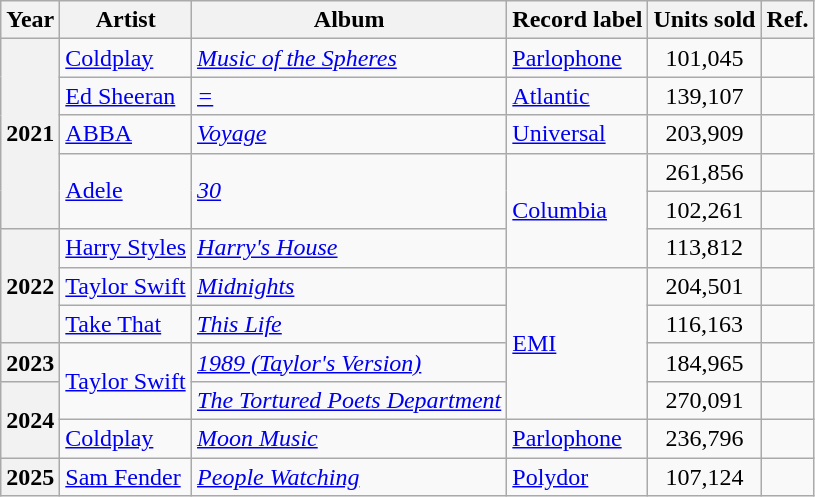<table class="wikitable plainrowheaders sortable">
<tr>
<th scope="col">Year</th>
<th scope="col">Artist</th>
<th scope="col">Album</th>
<th scope="col">Record label</th>
<th scope="col">Units sold</th>
<th scope="col" class="unsortable">Ref.</th>
</tr>
<tr>
<th rowspan="5" scope="row" style="text-align:center;">2021</th>
<td><a href='#'>Coldplay</a></td>
<td><em><a href='#'>Music of the Spheres</a></em></td>
<td><a href='#'>Parlophone</a></td>
<td align="center">101,045</td>
<td align="center"></td>
</tr>
<tr>
<td><a href='#'>Ed Sheeran</a></td>
<td><em><a href='#'>=</a></em></td>
<td><a href='#'>Atlantic</a></td>
<td align="center">139,107</td>
<td align="center"></td>
</tr>
<tr>
<td><a href='#'>ABBA</a></td>
<td><em><a href='#'>Voyage</a></em></td>
<td><a href='#'>Universal</a></td>
<td align="center">203,909</td>
<td align="center"></td>
</tr>
<tr>
<td rowspan="2"><a href='#'>Adele</a></td>
<td rowspan="2"><em><a href='#'>30</a></em></td>
<td rowspan="3"><a href='#'>Columbia</a></td>
<td align="center">261,856</td>
<td align="center"></td>
</tr>
<tr>
<td align="center">102,261</td>
<td align="center"></td>
</tr>
<tr>
<th rowspan="3" scope="row" style="text-align:center;">2022</th>
<td><a href='#'>Harry Styles</a></td>
<td><em><a href='#'>Harry's House</a></em></td>
<td align="center">113,812</td>
<td align="center"></td>
</tr>
<tr>
<td><a href='#'>Taylor Swift</a></td>
<td><em><a href='#'>Midnights</a></em></td>
<td rowspan="4"><a href='#'>EMI</a></td>
<td align="center">204,501</td>
<td align="center"></td>
</tr>
<tr>
<td><a href='#'>Take That</a></td>
<td><em><a href='#'>This Life</a></em></td>
<td align="center">116,163</td>
<td align="center"></td>
</tr>
<tr>
<th scope="row" style="text-align:center;">2023</th>
<td rowspan="2"><a href='#'>Taylor Swift</a></td>
<td><em><a href='#'>1989 (Taylor's Version)</a></em></td>
<td align="center">184,965</td>
<td align="center"></td>
</tr>
<tr>
<th rowspan="2" scope="row" style="text-align:center;">2024</th>
<td><em><a href='#'>The Tortured Poets Department</a></em></td>
<td align="center">270,091</td>
<td align="center"></td>
</tr>
<tr>
<td><a href='#'>Coldplay</a></td>
<td><em><a href='#'>Moon Music</a></em></td>
<td><a href='#'>Parlophone</a></td>
<td align="center">236,796</td>
<td align="center"></td>
</tr>
<tr>
<th scope="row" style="text-align:center;">2025</th>
<td><a href='#'>Sam Fender</a></td>
<td><a href='#'><em>People Watching</em></a></td>
<td><a href='#'>Polydor</a></td>
<td align="center">107,124</td>
<td align="center"></td>
</tr>
</table>
